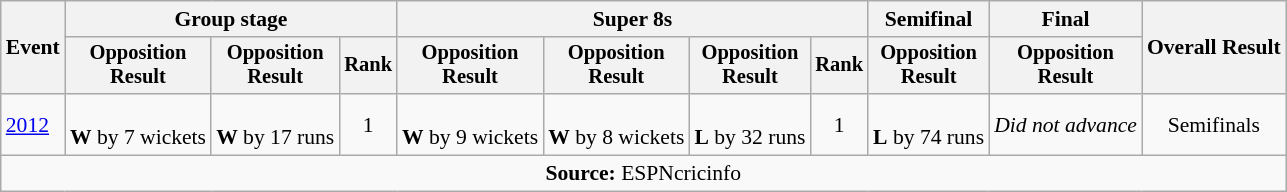<table class=wikitable style=font-size:90%;text-align:center>
<tr>
<th rowspan=2>Event</th>
<th colspan=3>Group stage</th>
<th colspan=4>Super 8s</th>
<th>Semifinal</th>
<th>Final</th>
<th rowspan=2>Overall Result</th>
</tr>
<tr style=font-size:95%>
<th>Opposition<br>Result</th>
<th>Opposition<br>Result</th>
<th>Rank</th>
<th>Opposition<br>Result</th>
<th>Opposition<br>Result</th>
<th>Opposition<br>Result</th>
<th>Rank</th>
<th>Opposition<br>Result</th>
<th>Opposition<br>Result</th>
</tr>
<tr>
<td align=left><a href='#'>2012</a></td>
<td><br><strong>W</strong> by 7 wickets</td>
<td><br><strong>W</strong> by 17 runs</td>
<td>1</td>
<td><br><strong>W</strong> by 9 wickets</td>
<td><br><strong>W</strong> by 8 wickets</td>
<td><br><strong>L</strong> by 32 runs</td>
<td>1</td>
<td><br> <strong>L</strong> by 74 runs</td>
<td><em>Did not advance</em></td>
<td>Semifinals</td>
</tr>
<tr>
<td colspan="11"><strong>Source:</strong> ESPNcricinfo</td>
</tr>
</table>
